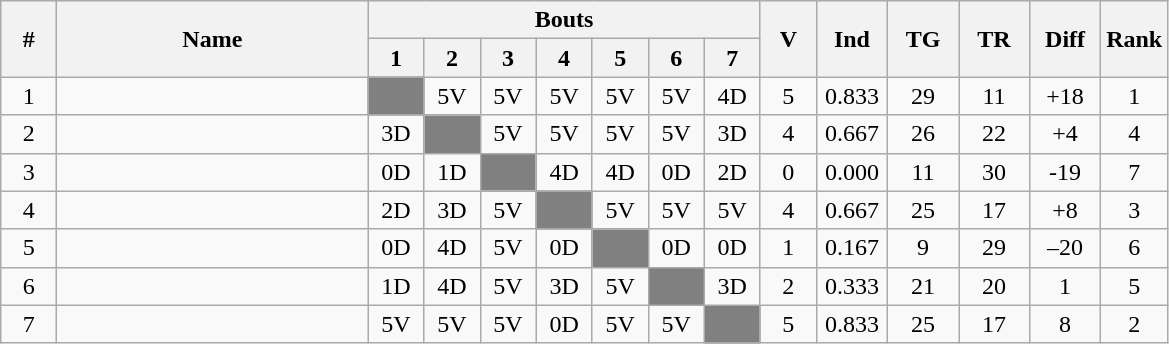<table class="wikitable" style="text-align:center;">
<tr>
<th rowspan=2 width=30>#</th>
<th rowspan=2 width=200>Name</th>
<th colspan=7>Bouts</th>
<th rowspan=2 width=30>V</th>
<th rowspan=2 width=40>Ind</th>
<th rowspan=2 width=40>TG</th>
<th rowspan=2 width=40>TR</th>
<th rowspan=2 width=40>Diff</th>
<th rowspan=2 width=30>Rank</th>
</tr>
<tr>
<th width=30>1</th>
<th width=30>2</th>
<th width=30>3</th>
<th width=30>4</th>
<th width=30>5</th>
<th width=30>6</th>
<th width=30>7</th>
</tr>
<tr>
<td>1</td>
<td align=left></td>
<td bgcolor=grey></td>
<td>5V</td>
<td>5V</td>
<td>5V</td>
<td>5V</td>
<td>5V</td>
<td>4D</td>
<td>5</td>
<td>0.833</td>
<td>29</td>
<td>11</td>
<td>+18</td>
<td>1</td>
</tr>
<tr>
<td>2</td>
<td align=left></td>
<td>3D</td>
<td bgcolor=grey></td>
<td>5V</td>
<td>5V</td>
<td>5V</td>
<td>5V</td>
<td>3D</td>
<td>4</td>
<td>0.667</td>
<td>26</td>
<td>22</td>
<td>+4</td>
<td>4</td>
</tr>
<tr>
<td>3</td>
<td align=left></td>
<td>0D</td>
<td>1D</td>
<td bgcolor=grey></td>
<td>4D</td>
<td>4D</td>
<td>0D</td>
<td>2D</td>
<td>0</td>
<td>0.000</td>
<td>11</td>
<td>30</td>
<td>-19</td>
<td>7</td>
</tr>
<tr>
<td>4</td>
<td align=left></td>
<td>2D</td>
<td>3D</td>
<td>5V</td>
<td bgcolor=grey></td>
<td>5V</td>
<td>5V</td>
<td>5V</td>
<td>4</td>
<td>0.667</td>
<td>25</td>
<td>17</td>
<td>+8</td>
<td>3</td>
</tr>
<tr>
<td>5</td>
<td align=left></td>
<td>0D</td>
<td>4D</td>
<td>5V</td>
<td>0D</td>
<td bgcolor=grey></td>
<td>0D</td>
<td>0D</td>
<td>1</td>
<td>0.167</td>
<td>9</td>
<td>29</td>
<td>–20</td>
<td>6</td>
</tr>
<tr>
<td>6</td>
<td align=left></td>
<td>1D</td>
<td>4D</td>
<td>5V</td>
<td>3D</td>
<td>5V</td>
<td bgcolor=grey></td>
<td>3D</td>
<td>2</td>
<td>0.333</td>
<td>21</td>
<td>20</td>
<td>1</td>
<td>5</td>
</tr>
<tr>
<td>7</td>
<td align=left></td>
<td>5V</td>
<td>5V</td>
<td>5V</td>
<td>0D</td>
<td>5V</td>
<td>5V</td>
<td bgcolor=grey></td>
<td>5</td>
<td>0.833</td>
<td>25</td>
<td>17</td>
<td>8</td>
<td>2</td>
</tr>
</table>
